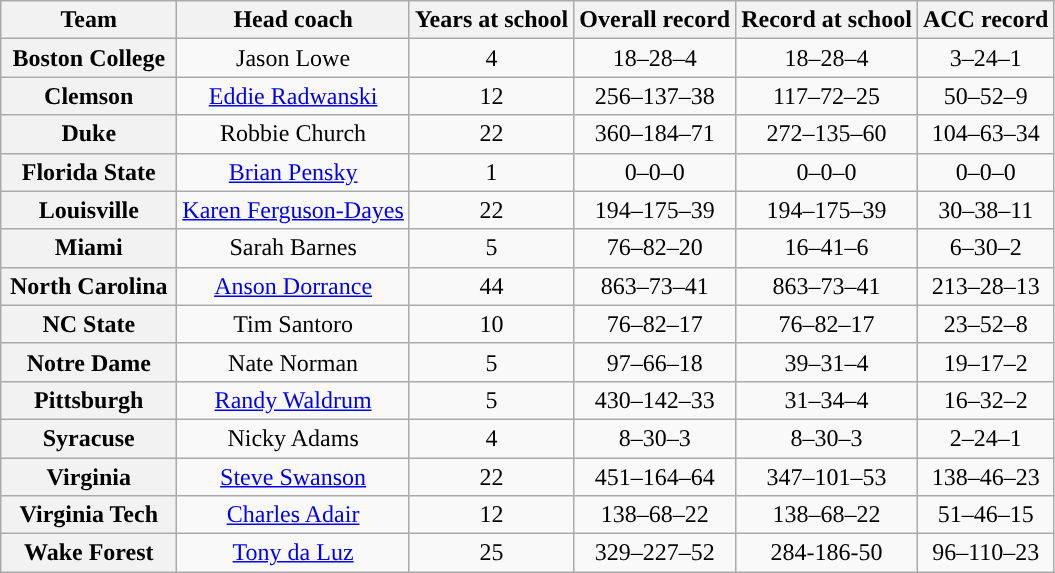<table class="wikitable sortable" style="text-align: center;">
<tr>
<th width="110">Team</th>
<th>Head coach</th>
<th>Years at school</th>
<th>Overall record</th>
<th>Record at school</th>
<th>ACC record</th>
</tr>
<tr>
<th>Boston College</th>
<td>Jason Lowe</td>
<td>4</td>
<td>18–28–4</td>
<td>18–28–4</td>
<td>3–24–1</td>
</tr>
<tr>
<th>Clemson</th>
<td><a href='#'>Eddie Radwanski</a></td>
<td>12</td>
<td>256–137–38</td>
<td>117–72–25</td>
<td>50–52–9</td>
</tr>
<tr>
<th>Duke</th>
<td>Robbie Church</td>
<td>22</td>
<td>360–184–71</td>
<td>272–135–60</td>
<td>104–63–34</td>
</tr>
<tr>
<th>Florida State</th>
<td><a href='#'>Brian Pensky</a></td>
<td>1</td>
<td>0–0–0</td>
<td>0–0–0</td>
<td>0–0–0</td>
</tr>
<tr>
<th>Louisville</th>
<td><a href='#'>Karen Ferguson-Dayes</a></td>
<td>22</td>
<td>194–175–39</td>
<td>194–175–39</td>
<td>30–38–11</td>
</tr>
<tr>
<th>Miami</th>
<td>Sarah Barnes</td>
<td>5</td>
<td>76–82–20</td>
<td>16–41–6</td>
<td>6–30–2</td>
</tr>
<tr>
<th>North Carolina</th>
<td><a href='#'>Anson Dorrance</a></td>
<td>44</td>
<td>863–73–41</td>
<td>863–73–41</td>
<td>213–28–13</td>
</tr>
<tr>
<th>NC State</th>
<td>Tim Santoro</td>
<td>10</td>
<td>76–82–17</td>
<td>76–82–17</td>
<td>23–52–8</td>
</tr>
<tr>
<th>Notre Dame</th>
<td>Nate Norman</td>
<td>5</td>
<td>97–66–18</td>
<td>39–31–4</td>
<td>19–17–2</td>
</tr>
<tr>
<th>Pittsburgh</th>
<td><a href='#'>Randy Waldrum</a></td>
<td>5</td>
<td>430–142–33</td>
<td>31–34–4</td>
<td>16–32–2</td>
</tr>
<tr>
<th>Syracuse</th>
<td>Nicky Adams</td>
<td>4</td>
<td>8–30–3</td>
<td>8–30–3</td>
<td>2–24–1</td>
</tr>
<tr>
<th>Virginia</th>
<td><a href='#'>Steve Swanson</a></td>
<td>22</td>
<td>451–164–64</td>
<td>347–101–53</td>
<td>138–46–23</td>
</tr>
<tr>
<th>Virginia Tech</th>
<td><a href='#'>Charles Adair</a></td>
<td>12</td>
<td>138–68–22</td>
<td>138–68–22</td>
<td>51–46–15</td>
</tr>
<tr>
<th>Wake Forest</th>
<td><a href='#'>Tony da Luz</a></td>
<td>25</td>
<td>329–227–52</td>
<td>284-186-50</td>
<td>96–110–23</td>
</tr>
</table>
